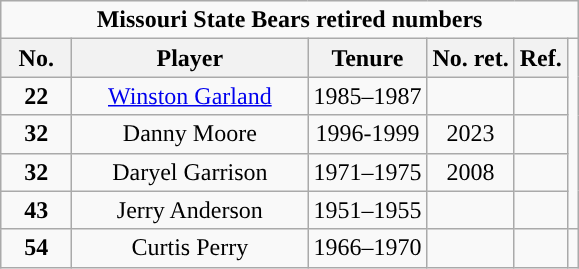<table class="wikitable sortable" style="text-align:center">
<tr>
<td colspan=6><strong>Missouri State Bears retired numbers</strong></td>
</tr>
<tr>
<th width=40px>No.</th>
<th width=150px>Player</th>
<th width=px>Tenure</th>
<th width=px>No. ret.</th>
<th width=px>Ref.</th>
</tr>
<tr>
<td><strong>22</strong></td>
<td><a href='#'>Winston Garland</a></td>
<td>1985–1987</td>
<td></td>
<td></td>
</tr>
<tr>
<td><strong>32</strong></td>
<td>Danny Moore</td>
<td>1996-1999</td>
<td>2023</td>
<td></td>
</tr>
<tr>
<td><strong>32</strong></td>
<td>Daryel Garrison </td>
<td>1971–1975</td>
<td>2008</td>
<td></td>
</tr>
<tr>
<td><strong>43</strong></td>
<td>Jerry Anderson</td>
<td>1951–1955</td>
<td></td>
<td></td>
</tr>
<tr>
<td><strong>54</strong></td>
<td>Curtis Perry</td>
<td>1966–1970</td>
<td></td>
<td></td>
<td></td>
</tr>
</table>
